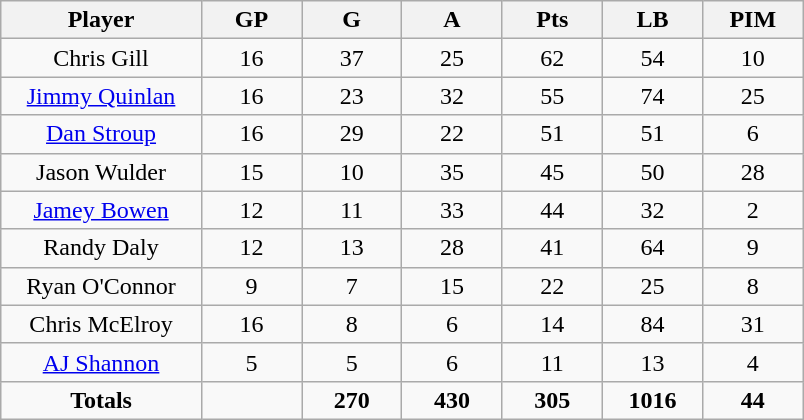<table class="wikitable sortable">
<tr align=center>
<th width="20%">Player</th>
<th width="10%">GP</th>
<th width="10%">G</th>
<th width="10%">A</th>
<th width="10%">Pts</th>
<th width="10%">LB</th>
<th width="10%">PIM</th>
</tr>
<tr align=center>
<td>Chris Gill</td>
<td>16</td>
<td>37</td>
<td>25</td>
<td>62</td>
<td>54</td>
<td>10</td>
</tr>
<tr align=center>
<td><a href='#'>Jimmy Quinlan</a></td>
<td>16</td>
<td>23</td>
<td>32</td>
<td>55</td>
<td>74</td>
<td>25</td>
</tr>
<tr align=center>
<td><a href='#'>Dan Stroup</a></td>
<td>16</td>
<td>29</td>
<td>22</td>
<td>51</td>
<td>51</td>
<td>6</td>
</tr>
<tr align=center>
<td>Jason Wulder</td>
<td>15</td>
<td>10</td>
<td>35</td>
<td>45</td>
<td>50</td>
<td>28</td>
</tr>
<tr align=center>
<td><a href='#'>Jamey Bowen</a></td>
<td>12</td>
<td>11</td>
<td>33</td>
<td>44</td>
<td>32</td>
<td>2</td>
</tr>
<tr align=center>
<td>Randy Daly</td>
<td>12</td>
<td>13</td>
<td>28</td>
<td>41</td>
<td>64</td>
<td>9</td>
</tr>
<tr align=center>
<td>Ryan O'Connor</td>
<td>9</td>
<td>7</td>
<td>15</td>
<td>22</td>
<td>25</td>
<td>8</td>
</tr>
<tr align=center>
<td>Chris McElroy</td>
<td>16</td>
<td>8</td>
<td>6</td>
<td>14</td>
<td>84</td>
<td>31</td>
</tr>
<tr align=center>
<td><a href='#'>AJ Shannon</a></td>
<td>5</td>
<td>5</td>
<td>6</td>
<td>11</td>
<td>13</td>
<td>4</td>
</tr>
<tr align=center>
<td><strong>Totals</strong></td>
<td></td>
<td><strong>270</strong></td>
<td><strong>430</strong></td>
<td><strong>305</strong></td>
<td><strong>1016</strong></td>
<td><strong>44</strong></td>
</tr>
</table>
